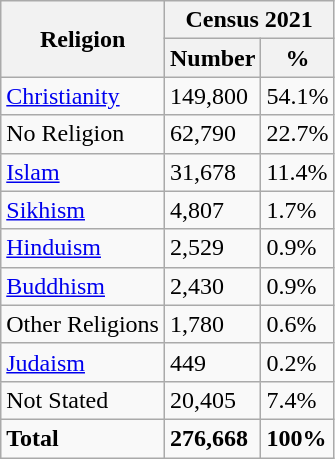<table class="wikitable">
<tr>
<th rowspan="2">Religion</th>
<th colspan="2">Census 2021</th>
</tr>
<tr>
<th>Number</th>
<th>%</th>
</tr>
<tr>
<td> <a href='#'>Christianity</a></td>
<td>149,800</td>
<td>54.1%</td>
</tr>
<tr>
<td>No Religion</td>
<td>62,790</td>
<td>22.7%</td>
</tr>
<tr>
<td> <a href='#'>Islam</a></td>
<td>31,678</td>
<td>11.4%</td>
</tr>
<tr>
<td> <a href='#'>Sikhism</a></td>
<td>4,807</td>
<td>1.7%</td>
</tr>
<tr>
<td> <a href='#'>Hinduism</a></td>
<td>2,529</td>
<td>0.9%</td>
</tr>
<tr>
<td> <a href='#'>Buddhism</a></td>
<td>2,430</td>
<td>0.9%</td>
</tr>
<tr>
<td>Other Religions</td>
<td>1,780</td>
<td>0.6%</td>
</tr>
<tr>
<td> <a href='#'>Judaism</a></td>
<td>449</td>
<td>0.2%</td>
</tr>
<tr>
<td>Not Stated</td>
<td>20,405</td>
<td>7.4%</td>
</tr>
<tr>
<td><strong>Total</strong></td>
<td><strong>276,668</strong></td>
<td><strong>100%</strong></td>
</tr>
</table>
